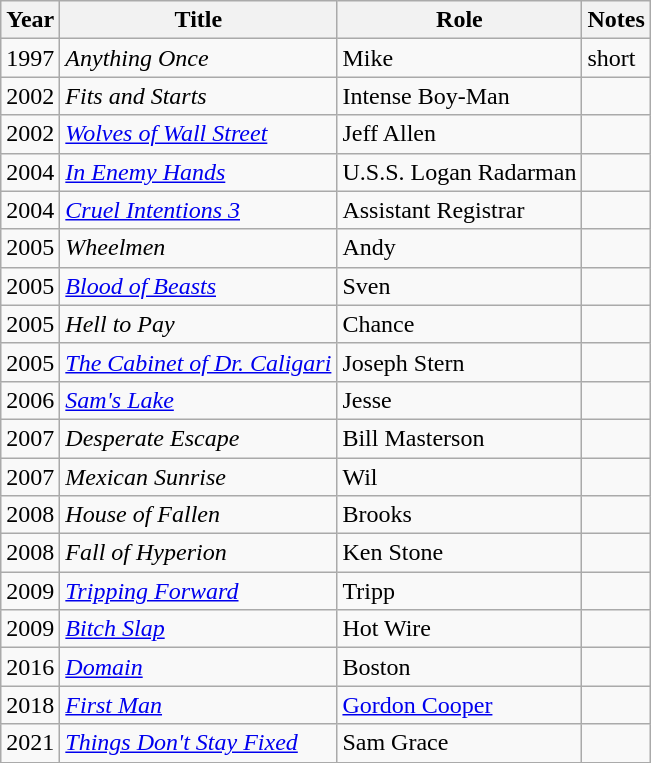<table class="wikitable sortable">
<tr>
<th>Year</th>
<th>Title</th>
<th>Role</th>
<th class="unsortable">Notes</th>
</tr>
<tr>
<td>1997</td>
<td><em>Anything Once</em></td>
<td>Mike</td>
<td>short</td>
</tr>
<tr>
<td>2002</td>
<td><em>Fits and Starts</em></td>
<td>Intense Boy-Man</td>
<td></td>
</tr>
<tr>
<td>2002</td>
<td><em><a href='#'>Wolves of Wall Street</a></em></td>
<td>Jeff Allen</td>
<td></td>
</tr>
<tr>
<td>2004</td>
<td><em><a href='#'>In Enemy Hands</a></em></td>
<td>U.S.S. Logan Radarman</td>
<td></td>
</tr>
<tr>
<td>2004</td>
<td><em><a href='#'>Cruel Intentions 3</a></em></td>
<td>Assistant Registrar</td>
<td></td>
</tr>
<tr>
<td>2005</td>
<td><em>Wheelmen</em></td>
<td>Andy</td>
<td></td>
</tr>
<tr>
<td>2005</td>
<td><em><a href='#'>Blood of Beasts</a></em></td>
<td>Sven</td>
<td></td>
</tr>
<tr>
<td>2005</td>
<td><em>Hell to Pay</em></td>
<td>Chance</td>
<td></td>
</tr>
<tr>
<td>2005</td>
<td><em><a href='#'>The Cabinet of Dr. Caligari</a></em></td>
<td>Joseph Stern</td>
<td></td>
</tr>
<tr>
<td>2006</td>
<td><em><a href='#'>Sam's Lake</a></em></td>
<td>Jesse</td>
<td></td>
</tr>
<tr>
<td>2007</td>
<td><em>Desperate Escape</em></td>
<td>Bill Masterson</td>
<td></td>
</tr>
<tr>
<td>2007</td>
<td><em>Mexican Sunrise</em></td>
<td>Wil</td>
<td></td>
</tr>
<tr>
<td>2008</td>
<td><em>House of Fallen</em></td>
<td>Brooks</td>
<td></td>
</tr>
<tr>
<td>2008</td>
<td><em>Fall of Hyperion</em></td>
<td>Ken Stone</td>
<td></td>
</tr>
<tr>
<td>2009</td>
<td><em><a href='#'>Tripping Forward</a></em></td>
<td>Tripp</td>
<td></td>
</tr>
<tr>
<td>2009</td>
<td><em><a href='#'>Bitch Slap</a></em></td>
<td>Hot Wire</td>
<td></td>
</tr>
<tr>
<td>2016</td>
<td><a href='#'><em>Domain</em></a></td>
<td>Boston</td>
<td></td>
</tr>
<tr>
<td>2018</td>
<td><em><a href='#'>First Man</a></em></td>
<td><a href='#'>Gordon Cooper</a></td>
<td></td>
</tr>
<tr>
<td>2021</td>
<td><em><a href='#'>Things Don't Stay Fixed</a></em></td>
<td>Sam Grace</td>
<td></td>
</tr>
<tr>
</tr>
</table>
